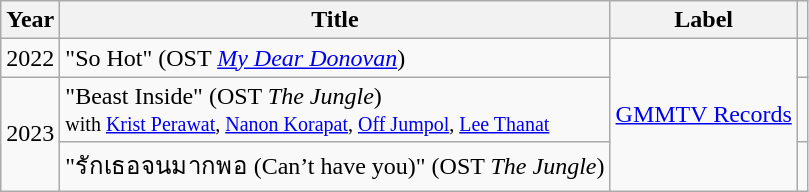<table class="wikitable sortable plainrowheaders">
<tr>
<th scope="col">Year</th>
<th scope="col">Title</th>
<th scope="col">Label</th>
<th scope="col" class="unsortable"></th>
</tr>
<tr>
<td>2022</td>
<td>"So Hot" (OST <em><a href='#'>My Dear Donovan</a></em>)</td>
<td rowspan="3"><a href='#'>GMMTV Records</a></td>
<td style="text-align: center;"></td>
</tr>
<tr>
<td rowspan="2">2023</td>
<td>"Beast Inside" (OST <em>The Jungle</em>)<br><small>with <a href='#'>Krist Perawat</a>, <a href='#'>Nanon Korapat</a>, <a href='#'>Off Jumpol</a>, <a href='#'>Lee Thanat</a></small></td>
<td style="text-align: center;"></td>
</tr>
<tr>
<td>"รักเธอจนมากพอ (Can’t have you)" (OST <em>The Jungle</em>)</td>
<td style="text-align: center;"></td>
</tr>
</table>
